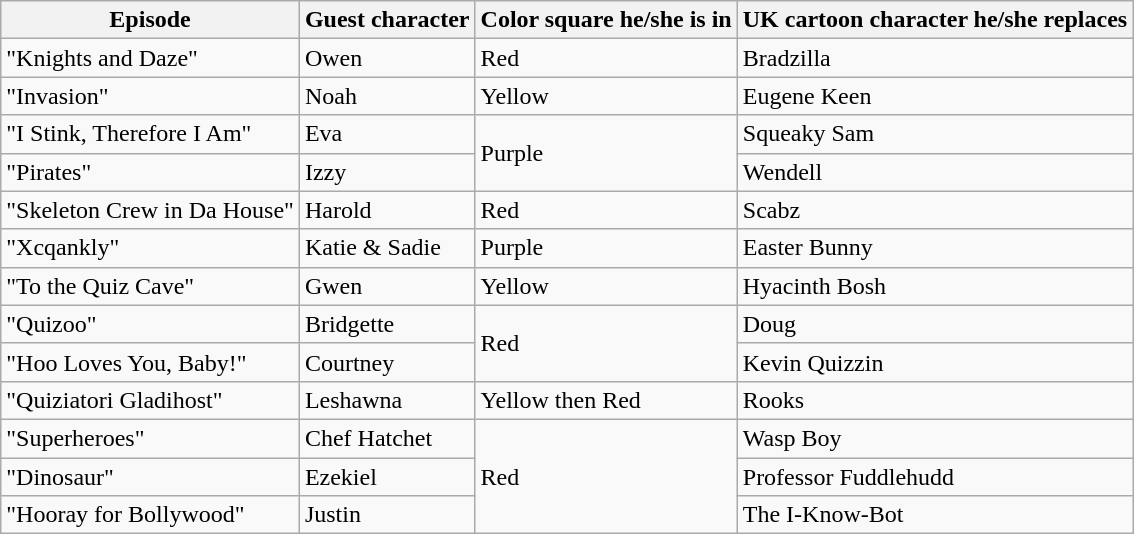<table class="wikitable">
<tr>
<th>Episode</th>
<th>Guest character</th>
<th>Color square he/she is in</th>
<th>UK cartoon character he/she replaces</th>
</tr>
<tr>
<td>"Knights and Daze"</td>
<td>Owen</td>
<td>Red</td>
<td>Bradzilla</td>
</tr>
<tr>
<td>"Invasion"</td>
<td>Noah</td>
<td>Yellow</td>
<td>Eugene Keen</td>
</tr>
<tr>
<td>"I Stink, Therefore I Am"</td>
<td>Eva</td>
<td rowspan="2">Purple</td>
<td>Squeaky Sam</td>
</tr>
<tr>
<td>"Pirates"</td>
<td>Izzy</td>
<td>Wendell</td>
</tr>
<tr>
<td>"Skeleton Crew in Da House"</td>
<td>Harold</td>
<td>Red</td>
<td>Scabz</td>
</tr>
<tr>
<td>"Xcqankly"</td>
<td>Katie & Sadie</td>
<td>Purple</td>
<td>Easter Bunny</td>
</tr>
<tr>
<td>"To the Quiz Cave"</td>
<td>Gwen</td>
<td>Yellow</td>
<td>Hyacinth Bosh</td>
</tr>
<tr>
<td>"Quizoo"</td>
<td>Bridgette</td>
<td rowspan="2">Red</td>
<td>Doug</td>
</tr>
<tr>
<td>"Hoo Loves You, Baby!"</td>
<td>Courtney</td>
<td>Kevin Quizzin</td>
</tr>
<tr>
<td>"Quiziatori Gladihost"</td>
<td>Leshawna</td>
<td>Yellow then Red</td>
<td>Rooks</td>
</tr>
<tr>
<td>"Superheroes"</td>
<td>Chef Hatchet</td>
<td rowspan="3">Red</td>
<td>Wasp Boy</td>
</tr>
<tr>
<td>"Dinosaur"</td>
<td>Ezekiel</td>
<td>Professor Fuddlehudd</td>
</tr>
<tr>
<td>"Hooray for Bollywood"</td>
<td>Justin</td>
<td>The I-Know-Bot</td>
</tr>
</table>
